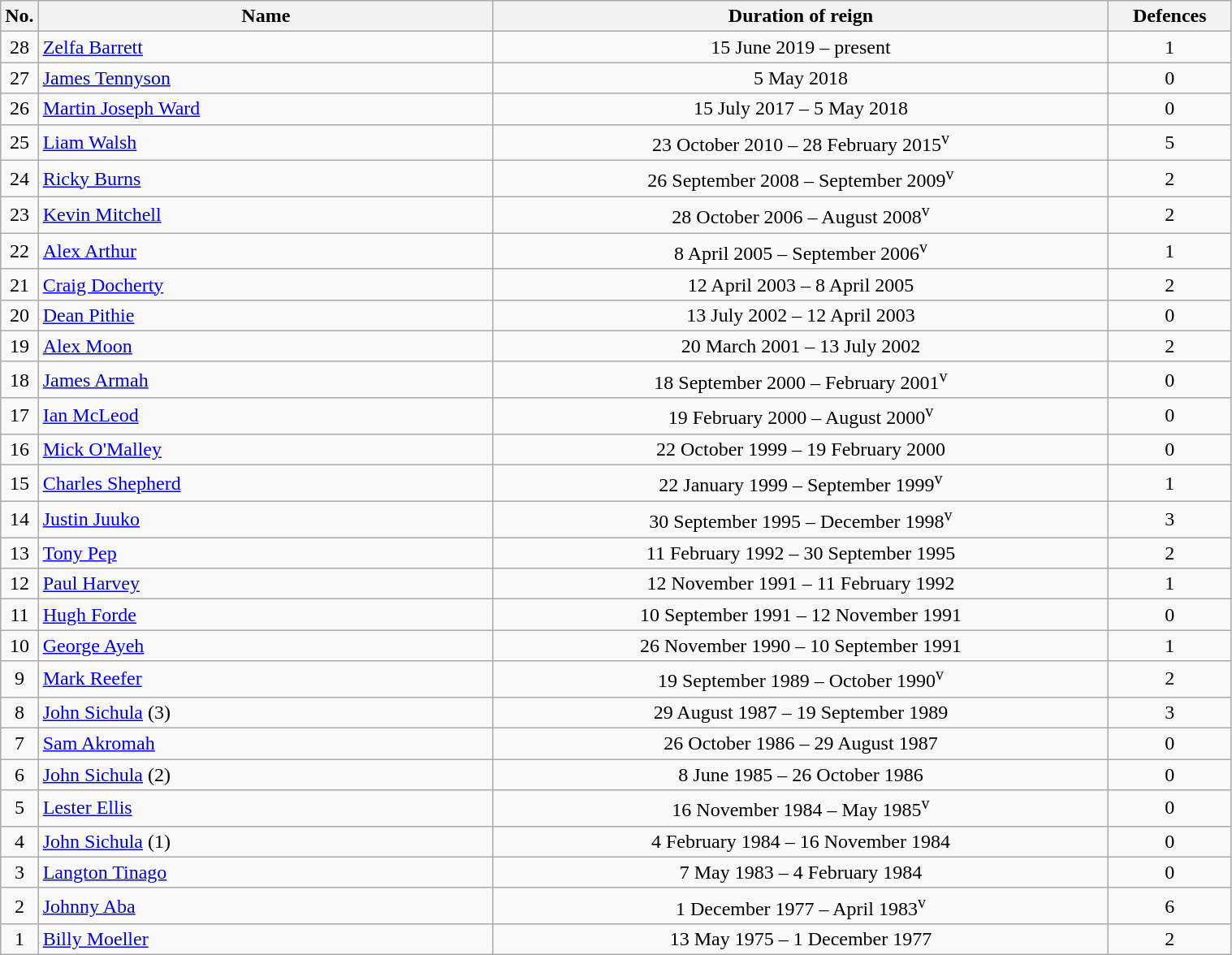<table class="wikitable" width=80%>
<tr>
<th width=3%>No.</th>
<th width=37%>Name </th>
<th width=50%>Duration of reign</th>
<th width=10%>Defences</th>
</tr>
<tr align=center>
<td>28</td>
<td align=left> <a href='#'>Zelfa Barrett</a></td>
<td>15 June 2019 – present</td>
<td>1</td>
</tr>
<tr align=center>
<td>27</td>
<td align=left> <a href='#'>James Tennyson</a></td>
<td>5 May 2018</td>
<td>0</td>
</tr>
<tr align=center>
<td>26</td>
<td align=left> <a href='#'>Martin Joseph Ward</a></td>
<td>15 July 2017 – 5 May 2018</td>
<td>0</td>
</tr>
<tr align=center>
<td>25</td>
<td align=left> <a href='#'>Liam Walsh</a></td>
<td>23 October 2010 – 28 February 2015<sup>v</sup></td>
<td>5</td>
</tr>
<tr align=center>
<td>24</td>
<td align=left> <a href='#'>Ricky Burns</a></td>
<td>26 September 2008 – September 2009<sup>v</sup></td>
<td>2</td>
</tr>
<tr align=center>
<td>23</td>
<td align=left> <a href='#'>Kevin Mitchell</a></td>
<td>28 October 2006 – August 2008<sup>v</sup></td>
<td>2</td>
</tr>
<tr align=center>
<td>22</td>
<td align=left> <a href='#'>Alex Arthur</a></td>
<td>8 April 2005 – September 2006<sup>v</sup></td>
<td>1</td>
</tr>
<tr align=center>
<td>21</td>
<td align=left> <a href='#'>Craig Docherty</a></td>
<td>12 April 2003 – 8 April 2005</td>
<td>2</td>
</tr>
<tr align=center>
<td>20</td>
<td align=left> <a href='#'>Dean Pithie</a></td>
<td>13 July 2002 – 12 April 2003</td>
<td>0</td>
</tr>
<tr align=center>
<td>19</td>
<td align=left> <a href='#'>Alex Moon</a></td>
<td>20 March 2001 – 13 July 2002</td>
<td>2</td>
</tr>
<tr align=center>
<td>18</td>
<td align=left> <a href='#'>James Armah</a></td>
<td>18 September 2000 – February 2001<sup>v</sup></td>
<td>0</td>
</tr>
<tr align=center>
<td>17</td>
<td align=left> <a href='#'>Ian McLeod</a></td>
<td>19 February 2000 – August 2000<sup>v</sup></td>
<td>0</td>
</tr>
<tr align=center>
<td>16</td>
<td align=left> <a href='#'>Mick O'Malley</a></td>
<td>22 October 1999 – 19 February 2000</td>
<td>0</td>
</tr>
<tr align=center>
<td>15</td>
<td align=left> <a href='#'>Charles Shepherd</a></td>
<td>22 January 1999 – September 1999<sup>v</sup></td>
<td>1</td>
</tr>
<tr align=center>
<td>14</td>
<td align=left> <a href='#'>Justin Juuko</a></td>
<td>30 September 1995 – December 1998<sup>v</sup></td>
<td>3</td>
</tr>
<tr align=center>
<td>13</td>
<td align=left> <a href='#'>Tony Pep</a></td>
<td>11 February 1992 – 30 September 1995</td>
<td>2</td>
</tr>
<tr align=center>
<td>12</td>
<td align=left> <a href='#'>Paul Harvey</a></td>
<td>12 November 1991 – 11 February 1992</td>
<td>1</td>
</tr>
<tr align=center>
<td>11</td>
<td align=left> <a href='#'>Hugh Forde</a></td>
<td>10 September 1991 – 12 November 1991</td>
<td>0</td>
</tr>
<tr align=center>
<td>10</td>
<td align=left> <a href='#'>George Ayeh</a></td>
<td>26 November 1990 – 10 September 1991</td>
<td>1</td>
</tr>
<tr align=center>
<td>9</td>
<td align=left> <a href='#'>Mark Reefer</a></td>
<td>19 September 1989 – October 1990<sup>v</sup></td>
<td>2</td>
</tr>
<tr align=center>
<td>8</td>
<td align=left> <a href='#'>John Sichula</a> (3)</td>
<td>29 August 1987 – 19 September 1989</td>
<td>3</td>
</tr>
<tr align=center>
<td>7</td>
<td align=left> <a href='#'>Sam Akromah</a></td>
<td>26 October 1986 – 29 August 1987</td>
<td>0</td>
</tr>
<tr align=center>
<td>6</td>
<td align=left> <a href='#'>John Sichula</a> (2)</td>
<td>8 June 1985 – 26 October 1986</td>
<td>0</td>
</tr>
<tr align=center>
<td>5</td>
<td align=left> <a href='#'>Lester Ellis</a></td>
<td>16 November 1984 – May 1985<sup>v</sup></td>
<td>0</td>
</tr>
<tr align=center>
<td>4</td>
<td align=left> <a href='#'>John Sichula</a> (1)</td>
<td>4 February 1984 – 16 November 1984</td>
<td>0</td>
</tr>
<tr align=center>
<td>3</td>
<td align=left> <a href='#'>Langton Tinago</a></td>
<td>7 May 1983 – 4 February 1984</td>
<td>0</td>
</tr>
<tr align=center>
<td>2</td>
<td align=left> <a href='#'>Johnny Aba</a></td>
<td>1 December 1977 – April 1983<sup>v</sup></td>
<td>6</td>
</tr>
<tr align=center>
<td>1</td>
<td align=left> <a href='#'>Billy Moeller</a></td>
<td>13 May 1975 – 1 December 1977</td>
<td>2</td>
</tr>
</table>
